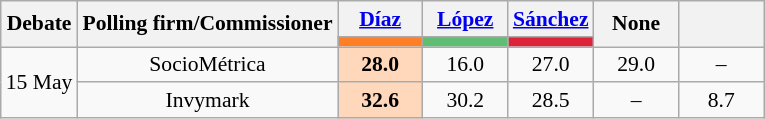<table class="wikitable" style="font-size:90%; text-align:center;">
<tr>
<th rowspan="2">Debate</th>
<th rowspan="2">Polling firm/Commissioner</th>
<th style="width:50px;"><a href='#'>Díaz</a></th>
<th style="width:50px;"><a href='#'>López</a></th>
<th style="width:50px;"><a href='#'>Sánchez</a></th>
<th style="width:50px;" rowspan="2">None</th>
<th style="width:50px;" rowspan="2"></th>
</tr>
<tr>
<th style="color:inherit;background:#FF7F27;"></th>
<th style="color:inherit;background:#5FBE74;"></th>
<th style="color:inherit;background:#DD2239;"></th>
</tr>
<tr>
<td align="left" rowspan="2">15 May</td>
<td>SocioMétrica</td>
<td style="color:inherit;background:#FFD7BB;"><strong>28.0</strong></td>
<td>16.0</td>
<td>27.0</td>
<td>29.0</td>
<td>–</td>
</tr>
<tr>
<td>Invymark</td>
<td style="color:inherit;background:#FFD7BB;"><strong>32.6</strong></td>
<td>30.2</td>
<td>28.5</td>
<td>–</td>
<td>8.7</td>
</tr>
</table>
